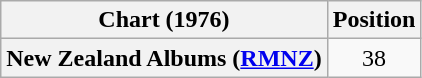<table class="wikitable sortable plainrowheaders" style="text-align:center">
<tr>
<th scope="col">Chart (1976)</th>
<th scope="col">Position</th>
</tr>
<tr>
<th scope="row">New Zealand Albums (<a href='#'>RMNZ</a>)</th>
<td>38</td>
</tr>
</table>
